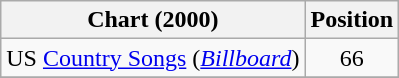<table class="wikitable sortable">
<tr>
<th scope="col">Chart (2000)</th>
<th scope="col">Position</th>
</tr>
<tr>
<td>US <a href='#'>Country Songs</a> (<em><a href='#'>Billboard</a></em>)</td>
<td align="center">66</td>
</tr>
<tr>
</tr>
</table>
